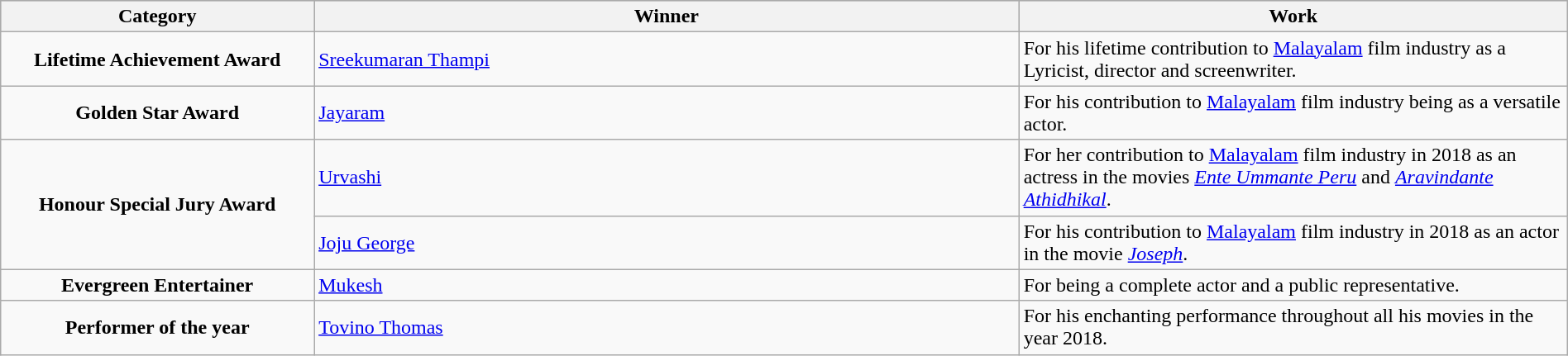<table class="wikitable" style="width:100%">
<tr style="background:#BEBEBE">
<th width="20%">Category</th>
<th width="45%">Winner</th>
<th width="35%">Work</th>
</tr>
<tr>
<td style="text-align:center"><strong>Lifetime Achievement Award</strong></td>
<td><a href='#'>Sreekumaran Thampi</a></td>
<td>For his lifetime contribution to <a href='#'>Malayalam</a> film industry as a Lyricist, director and screenwriter.</td>
</tr>
<tr>
<td style="text-align:center"><strong>Golden Star Award</strong></td>
<td><a href='#'>Jayaram</a></td>
<td>For his contribution to <a href='#'>Malayalam</a> film industry being as a versatile actor.</td>
</tr>
<tr>
<td rowspan=2 style="text-align:center"><strong>Honour Special Jury Award</strong></td>
<td><a href='#'>Urvashi</a></td>
<td>For her contribution to <a href='#'>Malayalam</a> film industry in 2018 as an actress in the movies <em><a href='#'>Ente Ummante Peru</a></em> and <em><a href='#'>Aravindante Athidhikal</a></em>.</td>
</tr>
<tr>
<td><a href='#'>Joju George</a></td>
<td>For his contribution to <a href='#'>Malayalam</a> film industry in 2018 as an actor in the movie <em><a href='#'>Joseph</a></em>.</td>
</tr>
<tr>
<td style="text-align:center"><strong>Evergreen Entertainer</strong></td>
<td><a href='#'>Mukesh</a></td>
<td>For being a complete actor and a public representative.</td>
</tr>
<tr>
<td style="text-align:center"><strong>Performer of the year</strong></td>
<td><a href='#'>Tovino Thomas</a></td>
<td>For his enchanting performance throughout all his movies in the year 2018.</td>
</tr>
</table>
